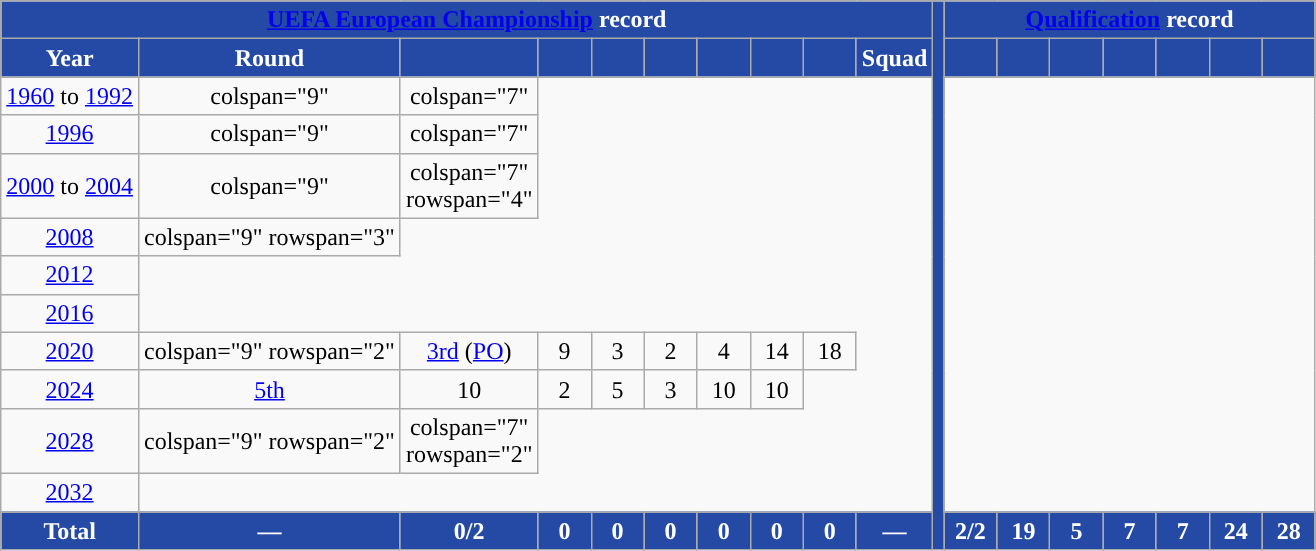<table class="wikitable" style="text-align:center">
<tr>
<th colspan="10" style="background:#244AA5;color:white;"><a href='#'><span>UEFA European Championship</span></a> record</th>
<th rowspan="20" style="background:#244AA5"></th>
<th colspan="7" style="background:#244AA5;color:white;"><a href='#'><span>Qualification</span></a> record</th>
</tr>
<tr>
<th style="background:#244AA5;color:white;">Year</th>
<th style="background:#244AA5;color:white;">Round</th>
<th width="28" style="background:#244AA5;color:white;"></th>
<th width="28" style="background:#244AA5;color:white;"></th>
<th width="28" style="background:#244AA5;color:white;"></th>
<th width="28" style="background:#244AA5;color:white;"></th>
<th width="28" style="background:#244AA5;color:white;"></th>
<th width="28" style="background:#244AA5;color:white;"></th>
<th width="28" style="background:#244AA5;color:white;"></th>
<th style="background:#244AA5;color:white;">Squad</th>
<th width="28" style="background:#244AA5;color:white;"></th>
<th width="28" style="background:#244AA5;color:white;"></th>
<th width="28" style="background:#244AA5;color:white;"></th>
<th width="28" style="background:#244AA5;color:white;"></th>
<th width="28" style="background:#244AA5;color:white;"></th>
<th width="28" style="background:#244AA5;color:white;"></th>
<th width="28" style="background:#244AA5;color:white;"></th>
</tr>
<tr>
<td> <a href='#'>1960</a> to  <a href='#'>1992</a></td>
<td>colspan="9" </td>
<td>colspan="7" </td>
</tr>
<tr>
<td> <a href='#'>1996</a></td>
<td>colspan="9" </td>
<td>colspan="7" </td>
</tr>
<tr>
<td> <a href='#'>2000</a> to  <a href='#'>2004</a></td>
<td>colspan="9" </td>
<td>colspan="7" rowspan="4" </td>
</tr>
<tr>
<td> <a href='#'>2008</a></td>
<td>colspan="9" rowspan="3" </td>
</tr>
<tr>
<td> <a href='#'>2012</a></td>
</tr>
<tr>
<td> <a href='#'>2016</a></td>
</tr>
<tr>
<td> <a href='#'>2020</a></td>
<td>colspan="9" rowspan="2"</td>
<td><a href='#'>3rd</a> (<a href='#'>PO</a>)</td>
<td>9</td>
<td>3</td>
<td>2</td>
<td>4</td>
<td>14</td>
<td>18</td>
</tr>
<tr>
<td> <a href='#'>2024</a></td>
<td><a href='#'>5th</a></td>
<td>10</td>
<td>2</td>
<td>5</td>
<td>3</td>
<td>10</td>
<td>10</td>
</tr>
<tr>
<td>  <a href='#'>2028</a></td>
<td>colspan="9" rowspan="2" </td>
<td>colspan="7" rowspan="2" </td>
</tr>
<tr>
<td>  <a href='#'>2032</a></td>
</tr>
<tr>
<th style="background:#244AA5;color:white;">Total</th>
<th style="background:#244AA5;color:white;">—</th>
<th style="background:#244AA5;color:white;">0/2</th>
<th style="background:#244AA5;color:white;">0</th>
<th style="background:#244AA5;color:white;">0</th>
<th style="background:#244AA5;color:white;">0</th>
<th style="background:#244AA5;color:white;">0</th>
<th style="background:#244AA5;color:white;">0</th>
<th style="background:#244AA5;color:white;">0</th>
<th style="background:#244AA5;color:white;">—</th>
<th style="background:#244AA5;color:white;">2/2</th>
<th style="background:#244AA5;color:white;">19</th>
<th style="background:#244AA5;color:white;">5</th>
<th style="background:#244AA5;color:white;">7</th>
<th style="background:#244AA5;color:white;">7</th>
<th style="background:#244AA5;color:white;">24</th>
<th style="background:#244AA5;color:white;">28</th>
</tr>
</table>
